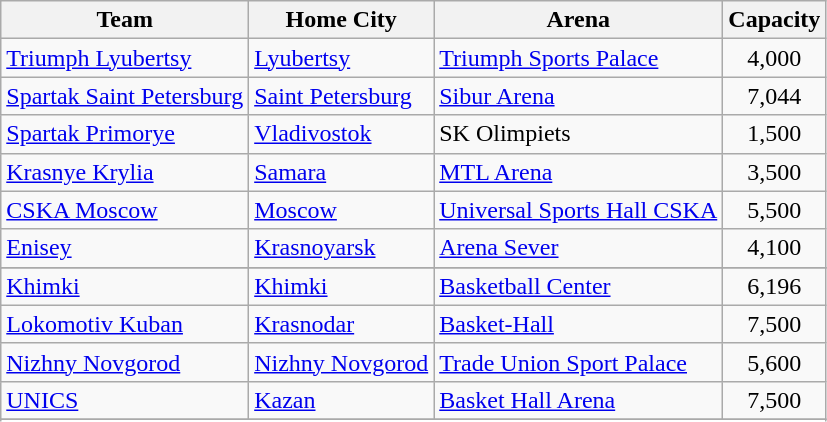<table class="wikitable sortable">
<tr>
<th>Team</th>
<th>Home City</th>
<th>Arena</th>
<th>Capacity</th>
</tr>
<tr>
<td><a href='#'> Triumph Lyubertsy</a></td>
<td><a href='#'>Lyubertsy</a></td>
<td><a href='#'>Triumph Sports Palace</a></td>
<td align=center>4,000</td>
</tr>
<tr>
<td><a href='#'>Spartak Saint Petersburg</a></td>
<td><a href='#'>Saint Petersburg</a></td>
<td><a href='#'>Sibur Arena</a></td>
<td align=center>7,044</td>
</tr>
<tr>
<td><a href='#'>Spartak Primorye</a></td>
<td><a href='#'>Vladivostok</a></td>
<td>SK Olimpiets</td>
<td align=center>1,500</td>
</tr>
<tr>
<td><a href='#'>Krasnye Krylia</a></td>
<td><a href='#'>Samara</a></td>
<td><a href='#'>MTL Arena</a></td>
<td align=center>3,500</td>
</tr>
<tr>
<td><a href='#'>CSKA Moscow</a></td>
<td><a href='#'>Moscow</a></td>
<td><a href='#'>Universal Sports Hall CSKA</a></td>
<td align=center>5,500</td>
</tr>
<tr>
<td><a href='#'>Enisey</a></td>
<td><a href='#'>Krasnoyarsk</a></td>
<td><a href='#'>Arena Sever</a></td>
<td align=center>4,100</td>
</tr>
<tr>
</tr>
<tr>
<td><a href='#'>Khimki</a></td>
<td><a href='#'>Khimki</a></td>
<td><a href='#'>Basketball Center</a></td>
<td align=center>6,196</td>
</tr>
<tr>
<td><a href='#'>Lokomotiv Kuban</a></td>
<td><a href='#'>Krasnodar</a></td>
<td><a href='#'>Basket-Hall</a></td>
<td align=center>7,500</td>
</tr>
<tr>
<td><a href='#'>Nizhny Novgorod</a></td>
<td><a href='#'>Nizhny Novgorod</a></td>
<td><a href='#'>Trade Union Sport Palace</a></td>
<td align=center>5,600</td>
</tr>
<tr>
<td><a href='#'>UNICS</a></td>
<td><a href='#'>Kazan</a></td>
<td><a href='#'>Basket Hall Arena</a></td>
<td align=center>7,500</td>
</tr>
<tr>
</tr>
<tr>
</tr>
</table>
